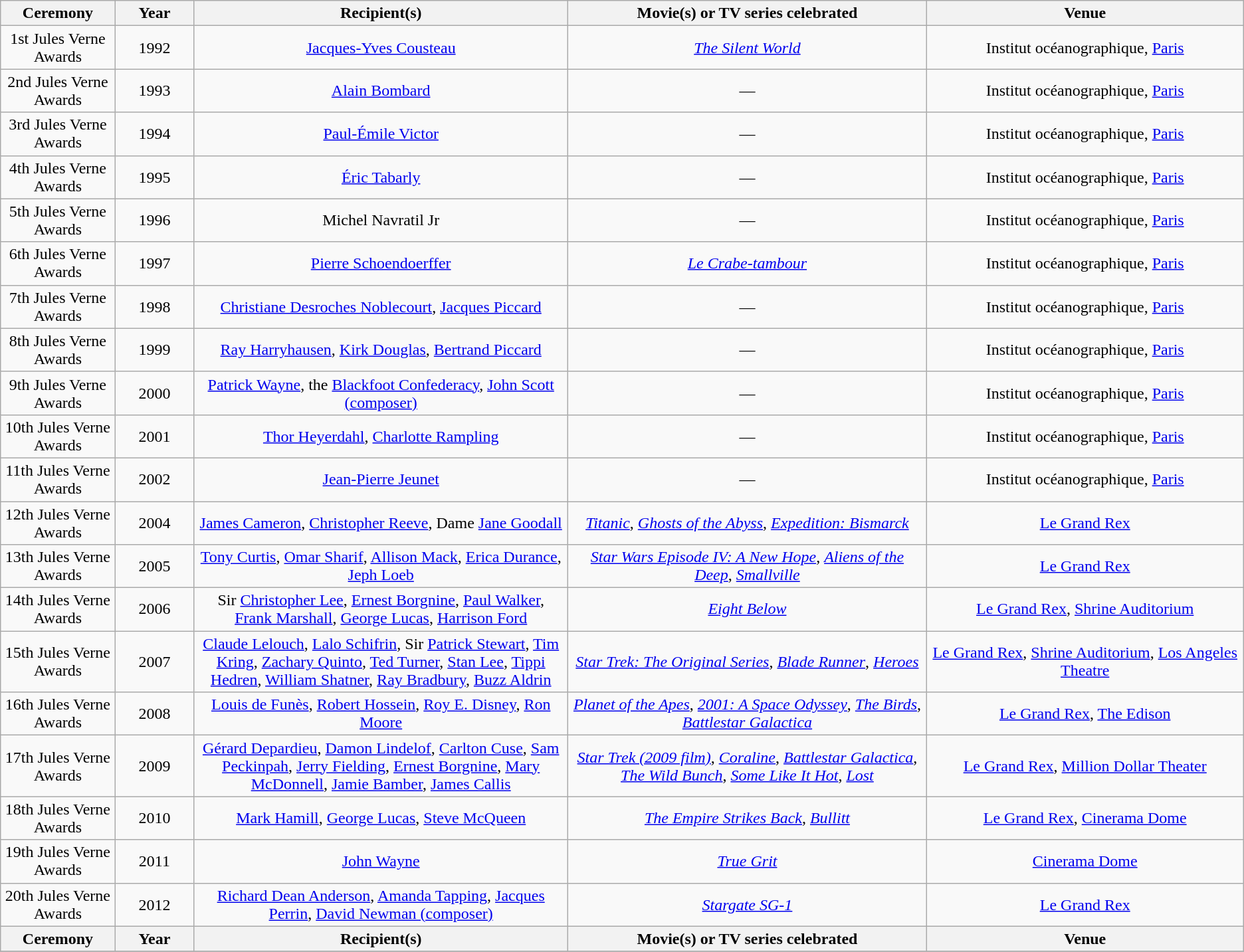<table class="sortable wikitable" style="text-align: center">
<tr>
<th style="width:180px;">Ceremony</th>
<th style="width:150px;">Year</th>
<th style="width:900px;">Recipient(s)</th>
<th style="width:700px;">Movie(s) or TV series celebrated</th>
<th style="width:700px;">Venue</th>
</tr>
<tr>
<td>1st Jules Verne Awards</td>
<td>1992</td>
<td><a href='#'>Jacques-Yves Cousteau</a></td>
<td><em><a href='#'>The Silent World</a></em></td>
<td>Institut océanographique, <a href='#'>Paris</a></td>
</tr>
<tr>
<td>2nd Jules Verne Awards</td>
<td>1993</td>
<td><a href='#'>Alain Bombard</a></td>
<td>—</td>
<td>Institut océanographique, <a href='#'>Paris</a></td>
</tr>
<tr>
<td>3rd Jules Verne Awards</td>
<td>1994</td>
<td><a href='#'>Paul-Émile Victor</a></td>
<td>—</td>
<td>Institut océanographique, <a href='#'>Paris</a></td>
</tr>
<tr>
<td>4th Jules Verne Awards</td>
<td>1995</td>
<td><a href='#'>Éric Tabarly</a></td>
<td>—</td>
<td>Institut océanographique, <a href='#'>Paris</a></td>
</tr>
<tr>
<td>5th Jules Verne Awards</td>
<td>1996</td>
<td>Michel Navratil Jr</td>
<td>—</td>
<td>Institut océanographique, <a href='#'>Paris</a></td>
</tr>
<tr>
<td>6th Jules Verne Awards</td>
<td>1997</td>
<td><a href='#'>Pierre Schoendoerffer</a></td>
<td><em><a href='#'>Le Crabe-tambour</a></em></td>
<td>Institut océanographique, <a href='#'>Paris</a></td>
</tr>
<tr>
<td>7th Jules Verne Awards</td>
<td>1998</td>
<td><a href='#'>Christiane Desroches Noblecourt</a>, <a href='#'>Jacques Piccard</a></td>
<td>—</td>
<td>Institut océanographique, <a href='#'>Paris</a></td>
</tr>
<tr>
<td>8th Jules Verne Awards</td>
<td>1999</td>
<td><a href='#'>Ray Harryhausen</a>, <a href='#'>Kirk Douglas</a>, <a href='#'>Bertrand Piccard</a></td>
<td>—</td>
<td>Institut océanographique, <a href='#'>Paris</a></td>
</tr>
<tr>
<td>9th Jules Verne Awards</td>
<td>2000</td>
<td><a href='#'>Patrick Wayne</a>, the <a href='#'>Blackfoot Confederacy</a>, <a href='#'>John Scott (composer)</a></td>
<td>—</td>
<td>Institut océanographique, <a href='#'>Paris</a></td>
</tr>
<tr>
<td>10th Jules Verne Awards</td>
<td>2001</td>
<td><a href='#'>Thor Heyerdahl</a>, <a href='#'>Charlotte Rampling</a></td>
<td>—</td>
<td>Institut océanographique, <a href='#'>Paris</a></td>
</tr>
<tr>
<td>11th Jules Verne Awards</td>
<td>2002</td>
<td><a href='#'>Jean-Pierre Jeunet</a></td>
<td>—</td>
<td>Institut océanographique, <a href='#'>Paris</a></td>
</tr>
<tr>
<td>12th Jules Verne Awards</td>
<td>2004</td>
<td><a href='#'>James Cameron</a>, <a href='#'>Christopher Reeve</a>, Dame <a href='#'>Jane Goodall</a></td>
<td><em><a href='#'>Titanic</a></em>, <em><a href='#'>Ghosts of the Abyss</a></em>, <em><a href='#'>Expedition: Bismarck</a></em></td>
<td><a href='#'>Le Grand Rex</a></td>
</tr>
<tr>
<td>13th Jules Verne Awards</td>
<td>2005</td>
<td><a href='#'>Tony Curtis</a>, <a href='#'>Omar Sharif</a>, <a href='#'>Allison Mack</a>, <a href='#'>Erica Durance</a>, <a href='#'>Jeph Loeb</a></td>
<td><em><a href='#'>Star Wars Episode IV: A New Hope</a></em>, <em><a href='#'>Aliens of the Deep</a></em>, <em><a href='#'>Smallville</a></em></td>
<td><a href='#'>Le Grand Rex</a></td>
</tr>
<tr>
<td>14th Jules Verne Awards</td>
<td>2006</td>
<td>Sir <a href='#'>Christopher Lee</a>, <a href='#'>Ernest Borgnine</a>, <a href='#'>Paul Walker</a>, <a href='#'>Frank Marshall</a>, <a href='#'>George Lucas</a>, <a href='#'>Harrison Ford</a></td>
<td><em><a href='#'>Eight Below</a></em></td>
<td><a href='#'>Le Grand Rex</a>, <a href='#'>Shrine Auditorium</a></td>
</tr>
<tr>
<td>15th Jules Verne Awards</td>
<td>2007</td>
<td><a href='#'>Claude Lelouch</a>, <a href='#'>Lalo Schifrin</a>, Sir <a href='#'>Patrick Stewart</a>, <a href='#'>Tim Kring</a>, <a href='#'>Zachary Quinto</a>, <a href='#'>Ted Turner</a>, <a href='#'>Stan Lee</a>, <a href='#'>Tippi Hedren</a>, <a href='#'>William Shatner</a>, <a href='#'>Ray Bradbury</a>, <a href='#'>Buzz Aldrin</a></td>
<td><em><a href='#'>Star Trek: The Original Series</a></em>, <em><a href='#'>Blade Runner</a></em>, <em><a href='#'>Heroes</a></em></td>
<td><a href='#'>Le Grand Rex</a>, <a href='#'>Shrine Auditorium</a>, <a href='#'>Los Angeles Theatre</a></td>
</tr>
<tr>
<td>16th Jules Verne Awards</td>
<td>2008</td>
<td><a href='#'>Louis de Funès</a>, <a href='#'>Robert Hossein</a>, <a href='#'>Roy E. Disney</a>, <a href='#'>Ron Moore</a></td>
<td><em><a href='#'>Planet of the Apes</a></em>, <em><a href='#'>2001: A Space Odyssey</a></em>, <em><a href='#'>The Birds</a></em>, <em><a href='#'>Battlestar Galactica</a></em></td>
<td><a href='#'>Le Grand Rex</a>, <a href='#'>The Edison</a></td>
</tr>
<tr>
<td>17th Jules Verne Awards</td>
<td>2009</td>
<td><a href='#'>Gérard Depardieu</a>, <a href='#'>Damon Lindelof</a>, <a href='#'>Carlton Cuse</a>, <a href='#'>Sam Peckinpah</a>, <a href='#'>Jerry Fielding</a>, <a href='#'>Ernest Borgnine</a>, <a href='#'>Mary McDonnell</a>, <a href='#'>Jamie Bamber</a>, <a href='#'>James Callis</a></td>
<td><em><a href='#'>Star Trek (2009 film)</a></em>, <em><a href='#'>Coraline</a></em>, <em><a href='#'>Battlestar Galactica</a></em>, <em><a href='#'>The Wild Bunch</a></em>, <em><a href='#'>Some Like It Hot</a></em>, <em><a href='#'>Lost</a></em></td>
<td><a href='#'>Le Grand Rex</a>, <a href='#'>Million Dollar Theater</a></td>
</tr>
<tr>
<td>18th Jules Verne Awards</td>
<td>2010</td>
<td><a href='#'>Mark Hamill</a>, <a href='#'>George Lucas</a>, <a href='#'>Steve McQueen</a></td>
<td><em><a href='#'>The Empire Strikes Back</a></em>, <em><a href='#'>Bullitt</a></em></td>
<td><a href='#'>Le Grand Rex</a>, <a href='#'>Cinerama Dome</a></td>
</tr>
<tr>
<td>19th Jules Verne Awards</td>
<td>2011</td>
<td><a href='#'>John Wayne</a></td>
<td><em><a href='#'>True Grit</a></em></td>
<td><a href='#'>Cinerama Dome</a></td>
</tr>
<tr>
<td>20th Jules Verne Awards</td>
<td>2012</td>
<td><a href='#'>Richard Dean Anderson</a>, <a href='#'>Amanda Tapping</a>, <a href='#'>Jacques Perrin</a>, <a href='#'>David Newman (composer)</a></td>
<td><em><a href='#'>Stargate SG-1</a></em></td>
<td><a href='#'>Le Grand Rex</a></td>
</tr>
<tr>
<th style="width:180px;">Ceremony</th>
<th style="width:150px;">Year</th>
<th style="width:900px;">Recipient(s)</th>
<th style="width:900px;">Movie(s) or TV series celebrated</th>
<th style="width:700px;">Venue</th>
</tr>
<tr>
</tr>
</table>
